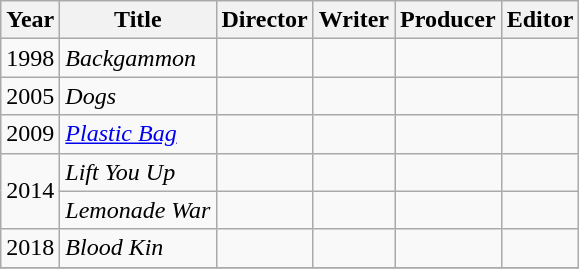<table class="wikitable">
<tr>
<th>Year</th>
<th>Title</th>
<th>Director</th>
<th>Writer</th>
<th>Producer</th>
<th>Editor</th>
</tr>
<tr>
<td>1998</td>
<td><em>Backgammon</em></td>
<td></td>
<td></td>
<td></td>
<td></td>
</tr>
<tr>
<td>2005</td>
<td><em>Dogs</em></td>
<td></td>
<td></td>
<td></td>
<td></td>
</tr>
<tr>
<td>2009</td>
<td><em><a href='#'>Plastic Bag</a></em></td>
<td></td>
<td></td>
<td></td>
<td></td>
</tr>
<tr>
<td rowspan=2>2014</td>
<td><em>Lift You Up</em></td>
<td></td>
<td></td>
<td></td>
<td></td>
</tr>
<tr>
<td><em>Lemonade War</em></td>
<td></td>
<td></td>
<td></td>
<td></td>
</tr>
<tr>
<td>2018</td>
<td><em>Blood Kin</em></td>
<td></td>
<td></td>
<td></td>
<td></td>
</tr>
<tr>
</tr>
</table>
